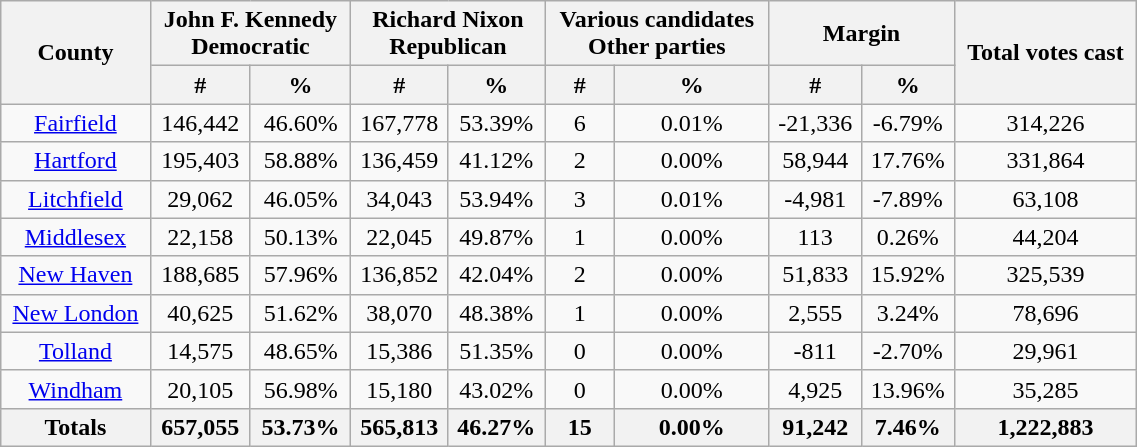<table width="60%"  class="wikitable sortable" style="text-align:center">
<tr>
<th style="text-align:center;" rowspan="2">County</th>
<th style="text-align:center;" colspan="2">John F. Kennedy<br>Democratic</th>
<th style="text-align:center;" colspan="2">Richard Nixon<br>Republican</th>
<th style="text-align:center;" colspan="2">Various candidates<br>Other parties</th>
<th style="text-align:center;" colspan="2">Margin</th>
<th style="text-align:center;" rowspan="2">Total votes cast</th>
</tr>
<tr>
<th style="text-align:center;" data-sort-type="number">#</th>
<th style="text-align:center;" data-sort-type="number">%</th>
<th style="text-align:center;" data-sort-type="number">#</th>
<th style="text-align:center;" data-sort-type="number">%</th>
<th style="text-align:center;" data-sort-type="number">#</th>
<th style="text-align:center;" data-sort-type="number">%</th>
<th style="text-align:center;" data-sort-type="number">#</th>
<th style="text-align:center;" data-sort-type="number">%</th>
</tr>
<tr style="text-align:center;">
<td><a href='#'>Fairfield</a></td>
<td>146,442</td>
<td>46.60%</td>
<td>167,778</td>
<td>53.39%</td>
<td>6</td>
<td>0.01%</td>
<td>-21,336</td>
<td>-6.79%</td>
<td>314,226</td>
</tr>
<tr style="text-align:center;">
<td><a href='#'>Hartford</a></td>
<td>195,403</td>
<td>58.88%</td>
<td>136,459</td>
<td>41.12%</td>
<td>2</td>
<td>0.00%</td>
<td>58,944</td>
<td>17.76%</td>
<td>331,864</td>
</tr>
<tr style="text-align:center;">
<td><a href='#'>Litchfield</a></td>
<td>29,062</td>
<td>46.05%</td>
<td>34,043</td>
<td>53.94%</td>
<td>3</td>
<td>0.01%</td>
<td>-4,981</td>
<td>-7.89%</td>
<td>63,108</td>
</tr>
<tr style="text-align:center;">
<td><a href='#'>Middlesex</a></td>
<td>22,158</td>
<td>50.13%</td>
<td>22,045</td>
<td>49.87%</td>
<td>1</td>
<td>0.00%</td>
<td>113</td>
<td>0.26%</td>
<td>44,204</td>
</tr>
<tr style="text-align:center;">
<td><a href='#'>New Haven</a></td>
<td>188,685</td>
<td>57.96%</td>
<td>136,852</td>
<td>42.04%</td>
<td>2</td>
<td>0.00%</td>
<td>51,833</td>
<td>15.92%</td>
<td>325,539</td>
</tr>
<tr style="text-align:center;">
<td><a href='#'>New London</a></td>
<td>40,625</td>
<td>51.62%</td>
<td>38,070</td>
<td>48.38%</td>
<td>1</td>
<td>0.00%</td>
<td>2,555</td>
<td>3.24%</td>
<td>78,696</td>
</tr>
<tr style="text-align:center;">
<td><a href='#'>Tolland</a></td>
<td>14,575</td>
<td>48.65%</td>
<td>15,386</td>
<td>51.35%</td>
<td>0</td>
<td>0.00%</td>
<td>-811</td>
<td>-2.70%</td>
<td>29,961</td>
</tr>
<tr style="text-align:center;">
<td><a href='#'>Windham</a></td>
<td>20,105</td>
<td>56.98%</td>
<td>15,180</td>
<td>43.02%</td>
<td>0</td>
<td>0.00%</td>
<td>4,925</td>
<td>13.96%</td>
<td>35,285</td>
</tr>
<tr>
<th>Totals</th>
<th>657,055</th>
<th>53.73%</th>
<th>565,813</th>
<th>46.27%</th>
<th>15</th>
<th>0.00%</th>
<th>91,242</th>
<th>7.46%</th>
<th>1,222,883</th>
</tr>
</table>
